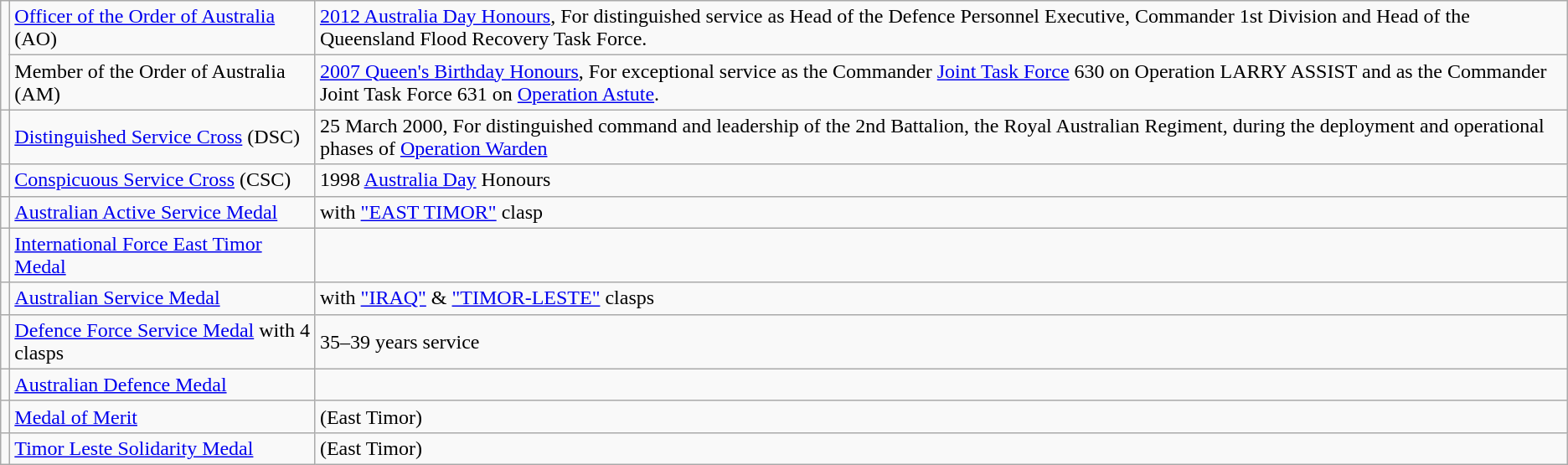<table class="wikitable">
<tr>
<td rowspan=2></td>
<td><a href='#'>Officer of the Order of Australia</a> (AO)</td>
<td><a href='#'>2012 Australia Day Honours</a>, For distinguished service as Head of the Defence Personnel Executive, Commander 1st Division and Head of the Queensland Flood Recovery Task Force.</td>
</tr>
<tr>
<td>Member of the Order of Australia (AM)</td>
<td><a href='#'>2007 Queen's Birthday Honours</a>, For exceptional service as the Commander <a href='#'>Joint Task Force</a> 630 on Operation LARRY ASSIST and as the Commander Joint Task Force 631 on <a href='#'>Operation Astute</a>.</td>
</tr>
<tr>
<td></td>
<td><a href='#'>Distinguished Service Cross</a> (DSC)</td>
<td>25 March 2000, For distinguished command and leadership of the 2nd Battalion, the Royal Australian Regiment, during the deployment and operational phases of <a href='#'>Operation Warden</a></td>
</tr>
<tr>
<td></td>
<td><a href='#'>Conspicuous Service Cross</a> (CSC)</td>
<td>1998 <a href='#'>Australia Day</a> Honours</td>
</tr>
<tr>
<td></td>
<td><a href='#'>Australian Active Service Medal</a></td>
<td>with <a href='#'>"EAST TIMOR"</a> clasp</td>
</tr>
<tr>
<td></td>
<td><a href='#'>International Force East Timor Medal</a></td>
<td></td>
</tr>
<tr>
<td></td>
<td><a href='#'>Australian Service Medal</a></td>
<td>with <a href='#'>"IRAQ"</a> & <a href='#'>"TIMOR-LESTE"</a> clasps</td>
</tr>
<tr>
<td></td>
<td><a href='#'>Defence Force Service Medal</a> with 4 clasps</td>
<td>35–39 years service</td>
</tr>
<tr>
<td></td>
<td><a href='#'>Australian Defence Medal</a></td>
<td></td>
</tr>
<tr>
<td></td>
<td><a href='#'>Medal of Merit</a></td>
<td>(East Timor)</td>
</tr>
<tr>
<td></td>
<td><a href='#'>Timor Leste Solidarity Medal</a></td>
<td>(East Timor)</td>
</tr>
</table>
